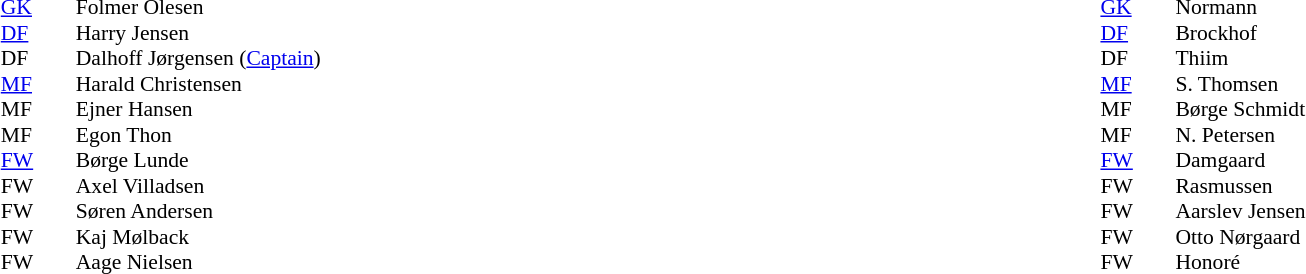<table width="100%">
<tr>
<td valign="top" align="center" width="40%"><br><table style="font-size:90%; margin:auto" cellspacing="0" cellpadding="0">
<tr>
<th width=25></th>
<th width=25></th>
</tr>
<tr>
<td><a href='#'>GK</a></td>
<td></td>
<td>Folmer Olesen</td>
</tr>
<tr>
<td><a href='#'>DF</a></td>
<td></td>
<td>Harry Jensen</td>
</tr>
<tr>
<td>DF</td>
<td></td>
<td>Dalhoff Jørgensen (<a href='#'>Captain</a>)</td>
</tr>
<tr>
<td><a href='#'>MF</a></td>
<td></td>
<td>Harald Christensen</td>
</tr>
<tr>
<td>MF</td>
<td></td>
<td>Ejner Hansen</td>
</tr>
<tr>
<td>MF</td>
<td></td>
<td>Egon Thon</td>
</tr>
<tr>
<td><a href='#'>FW</a></td>
<td></td>
<td>Børge Lunde</td>
</tr>
<tr>
<td>FW</td>
<td></td>
<td>Axel Villadsen</td>
</tr>
<tr>
<td>FW</td>
<td></td>
<td>Søren Andersen</td>
</tr>
<tr>
<td>FW</td>
<td></td>
<td>Kaj Mølback</td>
</tr>
<tr>
<td>FW</td>
<td></td>
<td>Aage Nielsen</td>
</tr>
</table>
</td>
<td valign="top" width="10%"></td>
<td valign="top" width="50%"><br><table style="font-size:90%; margin:auto" cellspacing="0" cellpadding="0">
<tr>
<th width=25></th>
<th width=25></th>
</tr>
<tr>
<td><a href='#'>GK</a></td>
<td></td>
<td>Normann</td>
</tr>
<tr>
<td><a href='#'>DF</a></td>
<td></td>
<td>Brockhof</td>
</tr>
<tr>
<td>DF</td>
<td></td>
<td>Thiim</td>
</tr>
<tr>
<td><a href='#'>MF</a></td>
<td></td>
<td>S. Thomsen</td>
</tr>
<tr>
<td>MF</td>
<td></td>
<td>Børge Schmidt</td>
</tr>
<tr>
<td>MF</td>
<td></td>
<td>N. Petersen</td>
</tr>
<tr>
<td><a href='#'>FW</a></td>
<td></td>
<td>Damgaard</td>
</tr>
<tr>
<td>FW</td>
<td></td>
<td>Rasmussen</td>
</tr>
<tr>
<td>FW</td>
<td></td>
<td>Aarslev Jensen</td>
</tr>
<tr>
<td>FW</td>
<td></td>
<td>Otto Nørgaard</td>
</tr>
<tr>
<td>FW</td>
<td></td>
<td>Honoré</td>
</tr>
</table>
</td>
</tr>
</table>
